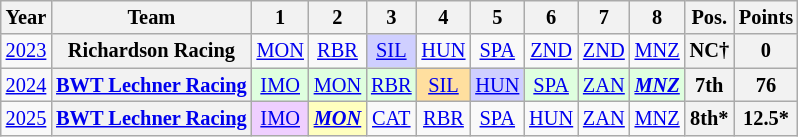<table class="wikitable" border="1" style="text-align:center; font-size:85%;">
<tr>
<th>Year</th>
<th>Team</th>
<th>1</th>
<th>2</th>
<th>3</th>
<th>4</th>
<th>5</th>
<th>6</th>
<th>7</th>
<th>8</th>
<th>Pos.</th>
<th>Points</th>
</tr>
<tr>
<td><a href='#'>2023</a></td>
<th nowrap>Richardson Racing</th>
<td style="background:#;"><a href='#'>MON</a></td>
<td style="background:#;"><a href='#'>RBR</a></td>
<td style="background:#CFCFFF;"><a href='#'>SIL</a><br></td>
<td style="background:#;"><a href='#'>HUN</a></td>
<td style="background:#;"><a href='#'>SPA</a></td>
<td style="background:#;"><a href='#'>ZND</a></td>
<td style="background:#;"><a href='#'>ZND</a></td>
<td style="background:#;"><a href='#'>MNZ</a></td>
<th>NC†</th>
<th>0</th>
</tr>
<tr>
<td><a href='#'>2024</a></td>
<th nowrap><a href='#'>BWT Lechner Racing</a></th>
<td style="background:#DFFFDF;"><a href='#'>IMO</a><br></td>
<td style="background:#DFFFDF;"><a href='#'>MON</a><br></td>
<td style="background:#DFFFDF;"><a href='#'>RBR</a><br></td>
<td style="background:#FFDF9F;"><a href='#'>SIL</a><br></td>
<td style="background:#CFCFFF;"><a href='#'>HUN</a><br></td>
<td style="background:#DFFFDF;"><a href='#'>SPA</a><br></td>
<td style="background:#DFFFDF;"><a href='#'>ZAN</a><br></td>
<td style="background:#DFFFDF;"><strong><em><a href='#'>MNZ</a></em></strong><br></td>
<th>7th</th>
<th>76</th>
</tr>
<tr>
<td><a href='#'>2025</a></td>
<th nowrap><a href='#'>BWT Lechner Racing</a></th>
<td style="background:#EFCFFF;"><a href='#'>IMO</a><br></td>
<td style="background:#FFFFBF;"><strong><em><a href='#'>MON</a></em></strong><br></td>
<td style="background:#;"><a href='#'>CAT</a></td>
<td style="background:#;"><a href='#'>RBR</a></td>
<td style="background:#;"><a href='#'>SPA</a></td>
<td style="background:#;"><a href='#'>HUN</a></td>
<td style="background:#;"><a href='#'>ZAN</a></td>
<td style="background:#;"><a href='#'>MNZ</a></td>
<th>8th*</th>
<th>12.5*</th>
</tr>
</table>
